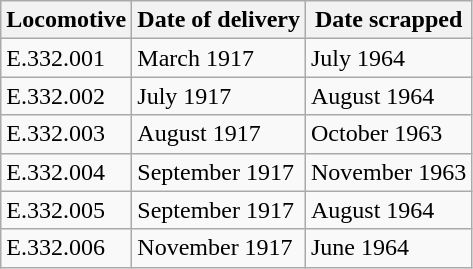<table class="wikitable">
<tr>
<th>Locomotive</th>
<th>Date of delivery</th>
<th>Date scrapped</th>
</tr>
<tr>
<td>E.332.001</td>
<td>March 1917</td>
<td>July 1964</td>
</tr>
<tr>
<td>E.332.002</td>
<td>July 1917</td>
<td>August 1964</td>
</tr>
<tr>
<td>E.332.003</td>
<td>August 1917</td>
<td>October 1963</td>
</tr>
<tr>
<td>E.332.004</td>
<td>September 1917</td>
<td>November 1963</td>
</tr>
<tr>
<td>E.332.005</td>
<td>September 1917</td>
<td>August 1964</td>
</tr>
<tr>
<td>E.332.006</td>
<td>November 1917</td>
<td>June 1964</td>
</tr>
</table>
